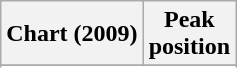<table class="wikitable sortable plainrowheaders" style="text-align:center">
<tr>
<th scope="col">Chart (2009)</th>
<th scope="col">Peak<br>position</th>
</tr>
<tr>
</tr>
<tr>
</tr>
</table>
